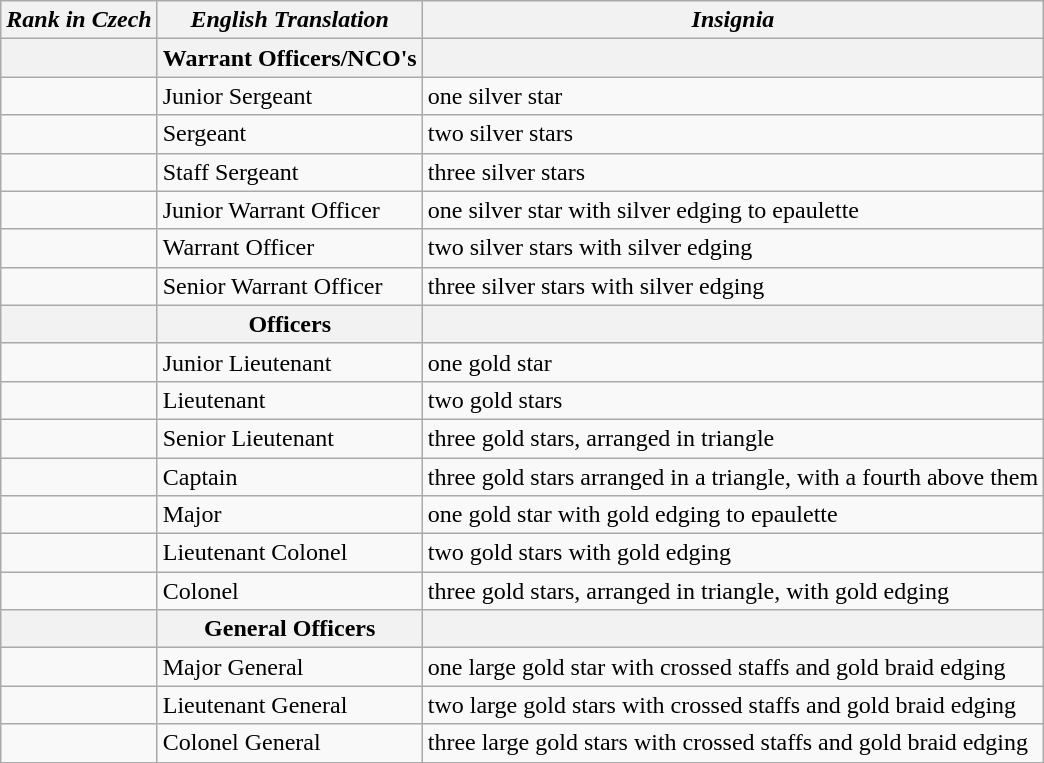<table class="wikitable">
<tr>
<th><em>Rank in Czech</em></th>
<th><em>English Translation</em></th>
<th><em>Insignia</em></th>
</tr>
<tr>
<th></th>
<th>Warrant Officers/NCO's</th>
<th></th>
</tr>
<tr>
<td></td>
<td>Junior Sergeant</td>
<td>one silver star</td>
</tr>
<tr>
<td></td>
<td>Sergeant</td>
<td>two silver stars</td>
</tr>
<tr>
<td></td>
<td>Staff Sergeant</td>
<td>three silver stars</td>
</tr>
<tr>
<td></td>
<td>Junior Warrant Officer</td>
<td>one silver star with silver edging to epaulette</td>
</tr>
<tr>
<td></td>
<td>Warrant Officer</td>
<td>two silver stars with silver edging</td>
</tr>
<tr>
<td></td>
<td>Senior Warrant Officer</td>
<td>three silver stars with silver edging</td>
</tr>
<tr>
<th></th>
<th>Officers</th>
<th></th>
</tr>
<tr>
<td></td>
<td>Junior Lieutenant</td>
<td>one gold star</td>
</tr>
<tr>
<td></td>
<td>Lieutenant</td>
<td>two gold stars</td>
</tr>
<tr>
<td></td>
<td>Senior Lieutenant</td>
<td>three gold stars, arranged in triangle</td>
</tr>
<tr>
<td></td>
<td>Captain</td>
<td>three gold stars arranged in a triangle, with a fourth above them</td>
</tr>
<tr>
<td></td>
<td>Major</td>
<td>one gold star with gold edging to epaulette</td>
</tr>
<tr>
<td></td>
<td>Lieutenant Colonel</td>
<td>two gold stars with gold edging</td>
</tr>
<tr>
<td></td>
<td>Colonel</td>
<td>three gold stars, arranged in triangle, with gold edging</td>
</tr>
<tr>
<th></th>
<th>General Officers</th>
<th></th>
</tr>
<tr>
<td></td>
<td>Major General</td>
<td>one large gold star with crossed staffs and gold braid edging</td>
</tr>
<tr>
<td></td>
<td>Lieutenant General</td>
<td>two large gold stars with crossed staffs and gold braid edging</td>
</tr>
<tr>
<td></td>
<td>Colonel General</td>
<td>three large gold stars with crossed staffs and gold braid edging</td>
</tr>
</table>
